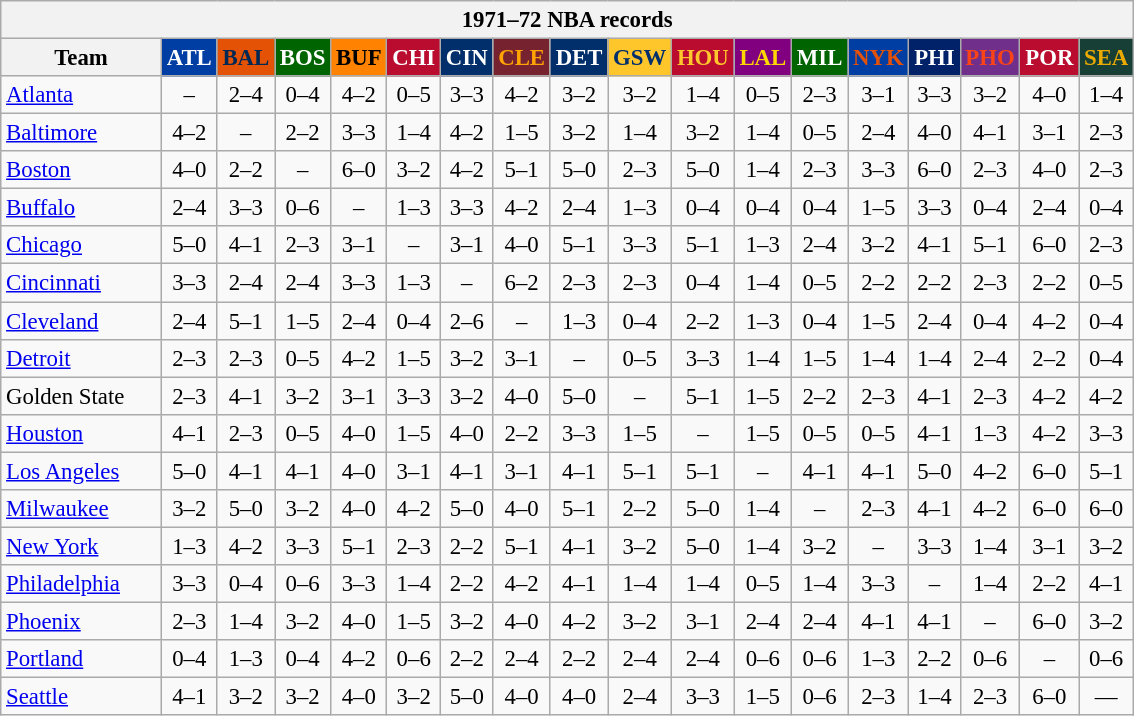<table class="wikitable" style="font-size:95%; text-align:center;">
<tr>
<th colspan=18>1971–72 NBA records</th>
</tr>
<tr>
<th width=100>Team</th>
<th style="background:#003EA4;color:#FFFFFF;width=35">ATL</th>
<th style="background:#E45206;color:#002854;width=35">BAL</th>
<th style="background:#006400;color:#FFFFFF;width=35">BOS</th>
<th style="background:#FF8201;color:#000000;width=35">BUF</th>
<th style="background:#BA0C2F;color:#FFFFFF;width=35">CHI</th>
<th style="background:#012F6B;color:#FFFFFF;width=35">CIN</th>
<th style="background:#77222F;color:#FFA402;width=35">CLE</th>
<th style="background:#012F6B;color:#FFFFFF;width=35">DET</th>
<th style="background:#FFC62C;color:#012F6B;width=35">GSW</th>
<th style="background:#BA0C2F;color:#FEC72E;width=35">HOU</th>
<th style="background:#800080;color:#FFD700;width=35">LAL</th>
<th style="background:#006400;color:#FFFFFF;width=35">MIL</th>
<th style="background:#003EA4;color:#E35208;width=35">NYK</th>
<th style="background:#012268;color:#FFFFFF;width=35">PHI</th>
<th style="background:#702F8B;color:#FA4417;width=35">PHO</th>
<th style="background:#BA0C2F;color:#FFFFFF;width=35">POR</th>
<th style="background:#173F36;color:#EBAA00;width=35">SEA</th>
</tr>
<tr>
<td style="text-align:left;"><a href='#'>Atlanta</a></td>
<td>–</td>
<td>2–4</td>
<td>0–4</td>
<td>4–2</td>
<td>0–5</td>
<td>3–3</td>
<td>4–2</td>
<td>3–2</td>
<td>3–2</td>
<td>1–4</td>
<td>0–5</td>
<td>2–3</td>
<td>3–1</td>
<td>3–3</td>
<td>3–2</td>
<td>4–0</td>
<td>1–4</td>
</tr>
<tr>
<td style="text-align:left;"><a href='#'>Baltimore</a></td>
<td>4–2</td>
<td>–</td>
<td>2–2</td>
<td>3–3</td>
<td>1–4</td>
<td>4–2</td>
<td>1–5</td>
<td>3–2</td>
<td>1–4</td>
<td>3–2</td>
<td>1–4</td>
<td>0–5</td>
<td>2–4</td>
<td>4–0</td>
<td>4–1</td>
<td>3–1</td>
<td>2–3</td>
</tr>
<tr>
<td style="text-align:left;"><a href='#'>Boston</a></td>
<td>4–0</td>
<td>2–2</td>
<td>–</td>
<td>6–0</td>
<td>3–2</td>
<td>4–2</td>
<td>5–1</td>
<td>5–0</td>
<td>2–3</td>
<td>5–0</td>
<td>1–4</td>
<td>2–3</td>
<td>3–3</td>
<td>6–0</td>
<td>2–3</td>
<td>4–0</td>
<td>2–3</td>
</tr>
<tr>
<td style="text-align:left;"><a href='#'>Buffalo</a></td>
<td>2–4</td>
<td>3–3</td>
<td>0–6</td>
<td>–</td>
<td>1–3</td>
<td>3–3</td>
<td>4–2</td>
<td>2–4</td>
<td>1–3</td>
<td>0–4</td>
<td>0–4</td>
<td>0–4</td>
<td>1–5</td>
<td>3–3</td>
<td>0–4</td>
<td>2–4</td>
<td>0–4</td>
</tr>
<tr>
<td style="text-align:left;"><a href='#'>Chicago</a></td>
<td>5–0</td>
<td>4–1</td>
<td>2–3</td>
<td>3–1</td>
<td>–</td>
<td>3–1</td>
<td>4–0</td>
<td>5–1</td>
<td>3–3</td>
<td>5–1</td>
<td>1–3</td>
<td>2–4</td>
<td>3–2</td>
<td>4–1</td>
<td>5–1</td>
<td>6–0</td>
<td>2–3</td>
</tr>
<tr>
<td style="text-align:left;"><a href='#'>Cincinnati</a></td>
<td>3–3</td>
<td>2–4</td>
<td>2–4</td>
<td>3–3</td>
<td>1–3</td>
<td>–</td>
<td>6–2</td>
<td>2–3</td>
<td>2–3</td>
<td>0–4</td>
<td>1–4</td>
<td>0–5</td>
<td>2–2</td>
<td>2–2</td>
<td>2–3</td>
<td>2–2</td>
<td>0–5</td>
</tr>
<tr>
<td style="text-align:left;"><a href='#'>Cleveland</a></td>
<td>2–4</td>
<td>5–1</td>
<td>1–5</td>
<td>2–4</td>
<td>0–4</td>
<td>2–6</td>
<td>–</td>
<td>1–3</td>
<td>0–4</td>
<td>2–2</td>
<td>1–3</td>
<td>0–4</td>
<td>1–5</td>
<td>2–4</td>
<td>0–4</td>
<td>4–2</td>
<td>0–4</td>
</tr>
<tr>
<td style="text-align:left;"><a href='#'>Detroit</a></td>
<td>2–3</td>
<td>2–3</td>
<td>0–5</td>
<td>4–2</td>
<td>1–5</td>
<td>3–2</td>
<td>3–1</td>
<td>–</td>
<td>0–5</td>
<td>3–3</td>
<td>1–4</td>
<td>1–5</td>
<td>1–4</td>
<td>1–4</td>
<td>2–4</td>
<td>2–2</td>
<td>0–4</td>
</tr>
<tr>
<td style="text-align:left;">Golden State</td>
<td>2–3</td>
<td>4–1</td>
<td>3–2</td>
<td>3–1</td>
<td>3–3</td>
<td>3–2</td>
<td>4–0</td>
<td>5–0</td>
<td>–</td>
<td>5–1</td>
<td>1–5</td>
<td>2–2</td>
<td>2–3</td>
<td>4–1</td>
<td>2–3</td>
<td>4–2</td>
<td>4–2</td>
</tr>
<tr>
<td style="text-align:left;"><a href='#'>Houston</a></td>
<td>4–1</td>
<td>2–3</td>
<td>0–5</td>
<td>4–0</td>
<td>1–5</td>
<td>4–0</td>
<td>2–2</td>
<td>3–3</td>
<td>1–5</td>
<td>–</td>
<td>1–5</td>
<td>0–5</td>
<td>0–5</td>
<td>4–1</td>
<td>1–3</td>
<td>4–2</td>
<td>3–3</td>
</tr>
<tr>
<td style="text-align:left;"><a href='#'>Los Angeles</a></td>
<td>5–0</td>
<td>4–1</td>
<td>4–1</td>
<td>4–0</td>
<td>3–1</td>
<td>4–1</td>
<td>3–1</td>
<td>4–1</td>
<td>5–1</td>
<td>5–1</td>
<td>–</td>
<td>4–1</td>
<td>4–1</td>
<td>5–0</td>
<td>4–2</td>
<td>6–0</td>
<td>5–1</td>
</tr>
<tr>
<td style="text-align:left;"><a href='#'>Milwaukee</a></td>
<td>3–2</td>
<td>5–0</td>
<td>3–2</td>
<td>4–0</td>
<td>4–2</td>
<td>5–0</td>
<td>4–0</td>
<td>5–1</td>
<td>2–2</td>
<td>5–0</td>
<td>1–4</td>
<td>–</td>
<td>2–3</td>
<td>4–1</td>
<td>4–2</td>
<td>6–0</td>
<td>6–0</td>
</tr>
<tr>
<td style="text-align:left;"><a href='#'>New York</a></td>
<td>1–3</td>
<td>4–2</td>
<td>3–3</td>
<td>5–1</td>
<td>2–3</td>
<td>2–2</td>
<td>5–1</td>
<td>4–1</td>
<td>3–2</td>
<td>5–0</td>
<td>1–4</td>
<td>3–2</td>
<td>–</td>
<td>3–3</td>
<td>1–4</td>
<td>3–1</td>
<td>3–2</td>
</tr>
<tr>
<td style="text-align:left;"><a href='#'>Philadelphia</a></td>
<td>3–3</td>
<td>0–4</td>
<td>0–6</td>
<td>3–3</td>
<td>1–4</td>
<td>2–2</td>
<td>4–2</td>
<td>4–1</td>
<td>1–4</td>
<td>1–4</td>
<td>0–5</td>
<td>1–4</td>
<td>3–3</td>
<td>–</td>
<td>1–4</td>
<td>2–2</td>
<td>4–1</td>
</tr>
<tr>
<td style="text-align:left;"><a href='#'>Phoenix</a></td>
<td>2–3</td>
<td>1–4</td>
<td>3–2</td>
<td>4–0</td>
<td>1–5</td>
<td>3–2</td>
<td>4–0</td>
<td>4–2</td>
<td>3–2</td>
<td>3–1</td>
<td>2–4</td>
<td>2–4</td>
<td>4–1</td>
<td>4–1</td>
<td>–</td>
<td>6–0</td>
<td>3–2</td>
</tr>
<tr>
<td style="text-align:left;"><a href='#'>Portland</a></td>
<td>0–4</td>
<td>1–3</td>
<td>0–4</td>
<td>4–2</td>
<td>0–6</td>
<td>2–2</td>
<td>2–4</td>
<td>2–2</td>
<td>2–4</td>
<td>2–4</td>
<td>0–6</td>
<td>0–6</td>
<td>1–3</td>
<td>2–2</td>
<td>0–6</td>
<td>–</td>
<td>0–6</td>
</tr>
<tr>
<td style="text-align:left;"><a href='#'>Seattle</a></td>
<td>4–1</td>
<td>3–2</td>
<td>3–2</td>
<td>4–0</td>
<td>3–2</td>
<td>5–0</td>
<td>4–0</td>
<td>4–0</td>
<td>2–4</td>
<td>3–3</td>
<td>1–5</td>
<td>0–6</td>
<td>2–3</td>
<td>1–4</td>
<td>2–3</td>
<td>6–0</td>
<td>—</td>
</tr>
</table>
